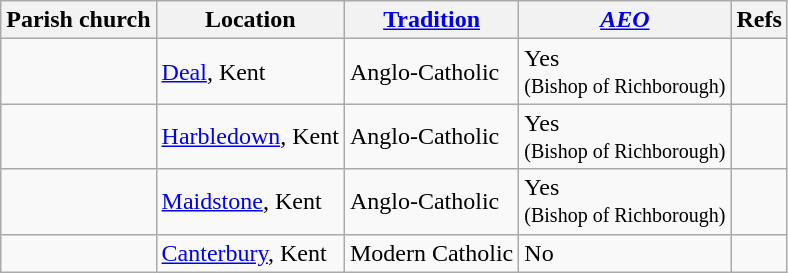<table class="wikitable sortable">
<tr>
<th>Parish church</th>
<th>Location</th>
<th><a href='#'>Tradition</a></th>
<th><em><a href='#'>AEO</a></em></th>
<th>Refs</th>
</tr>
<tr>
<td></td>
<td><a href='#'>Deal</a>, Kent</td>
<td>Anglo-Catholic</td>
<td>Yes <br> <small>(Bishop of Richborough)</small></td>
<td></td>
</tr>
<tr>
<td></td>
<td><a href='#'>Harbledown</a>, Kent</td>
<td>Anglo-Catholic</td>
<td>Yes <br> <small>(Bishop of Richborough)</small></td>
<td></td>
</tr>
<tr>
<td></td>
<td><a href='#'>Maidstone</a>, Kent</td>
<td>Anglo-Catholic</td>
<td>Yes <br> <small>(Bishop of Richborough)</small></td>
<td></td>
</tr>
<tr>
<td></td>
<td><a href='#'>Canterbury</a>, Kent</td>
<td>Modern Catholic</td>
<td>No</td>
<td></td>
</tr>
</table>
